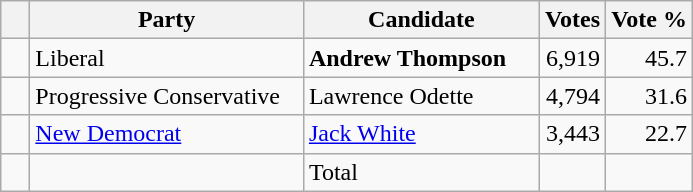<table class="wikitable">
<tr>
<th></th>
<th scope="col" width="175">Party</th>
<th scope="col" width="150">Candidate</th>
<th>Votes</th>
<th>Vote %</th>
</tr>
<tr>
<td>   </td>
<td>Liberal</td>
<td><strong>Andrew Thompson</strong></td>
<td align=right>6,919</td>
<td align=right>45.7</td>
</tr>
<tr |>
<td>   </td>
<td>Progressive Conservative</td>
<td>Lawrence Odette</td>
<td align=right>4,794</td>
<td align=right>31.6</td>
</tr>
<tr |>
<td>   </td>
<td><a href='#'>New Democrat</a></td>
<td><a href='#'>Jack White</a></td>
<td align=right>3,443</td>
<td align=right>22.7</td>
</tr>
<tr |>
<td></td>
<td></td>
<td>Total</td>
<td align=right></td>
<td></td>
</tr>
</table>
